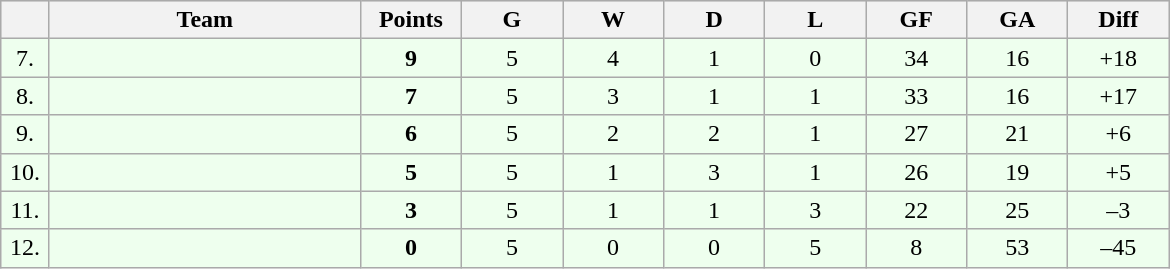<table class=wikitable style="text-align:center">
<tr bgcolor="#DCDCDC">
<th width="25"></th>
<th width="200">Team</th>
<th width="60">Points</th>
<th width="60">G</th>
<th width="60">W</th>
<th width="60">D</th>
<th width="60">L</th>
<th width="60">GF</th>
<th width="60">GA</th>
<th width="60">Diff</th>
</tr>
<tr bgcolor=#EEFFEE>
<td>7.</td>
<td align=left></td>
<td><strong>9</strong></td>
<td>5</td>
<td>4</td>
<td>1</td>
<td>0</td>
<td>34</td>
<td>16</td>
<td>+18</td>
</tr>
<tr bgcolor=#EEFFEE>
<td>8.</td>
<td align=left></td>
<td><strong>7</strong></td>
<td>5</td>
<td>3</td>
<td>1</td>
<td>1</td>
<td>33</td>
<td>16</td>
<td>+17</td>
</tr>
<tr bgcolor=#EEFFEE>
<td>9.</td>
<td align=left></td>
<td><strong>6</strong></td>
<td>5</td>
<td>2</td>
<td>2</td>
<td>1</td>
<td>27</td>
<td>21</td>
<td>+6</td>
</tr>
<tr bgcolor=#EEFFEE>
<td>10.</td>
<td align=left></td>
<td><strong>5</strong></td>
<td>5</td>
<td>1</td>
<td>3</td>
<td>1</td>
<td>26</td>
<td>19</td>
<td>+5</td>
</tr>
<tr bgcolor=#EEFFEE>
<td>11.</td>
<td align=left></td>
<td><strong>3</strong></td>
<td>5</td>
<td>1</td>
<td>1</td>
<td>3</td>
<td>22</td>
<td>25</td>
<td>–3</td>
</tr>
<tr bgcolor=#EEFFEE>
<td>12.</td>
<td align=left></td>
<td><strong>0</strong></td>
<td>5</td>
<td>0</td>
<td>0</td>
<td>5</td>
<td>8</td>
<td>53</td>
<td>–45</td>
</tr>
</table>
